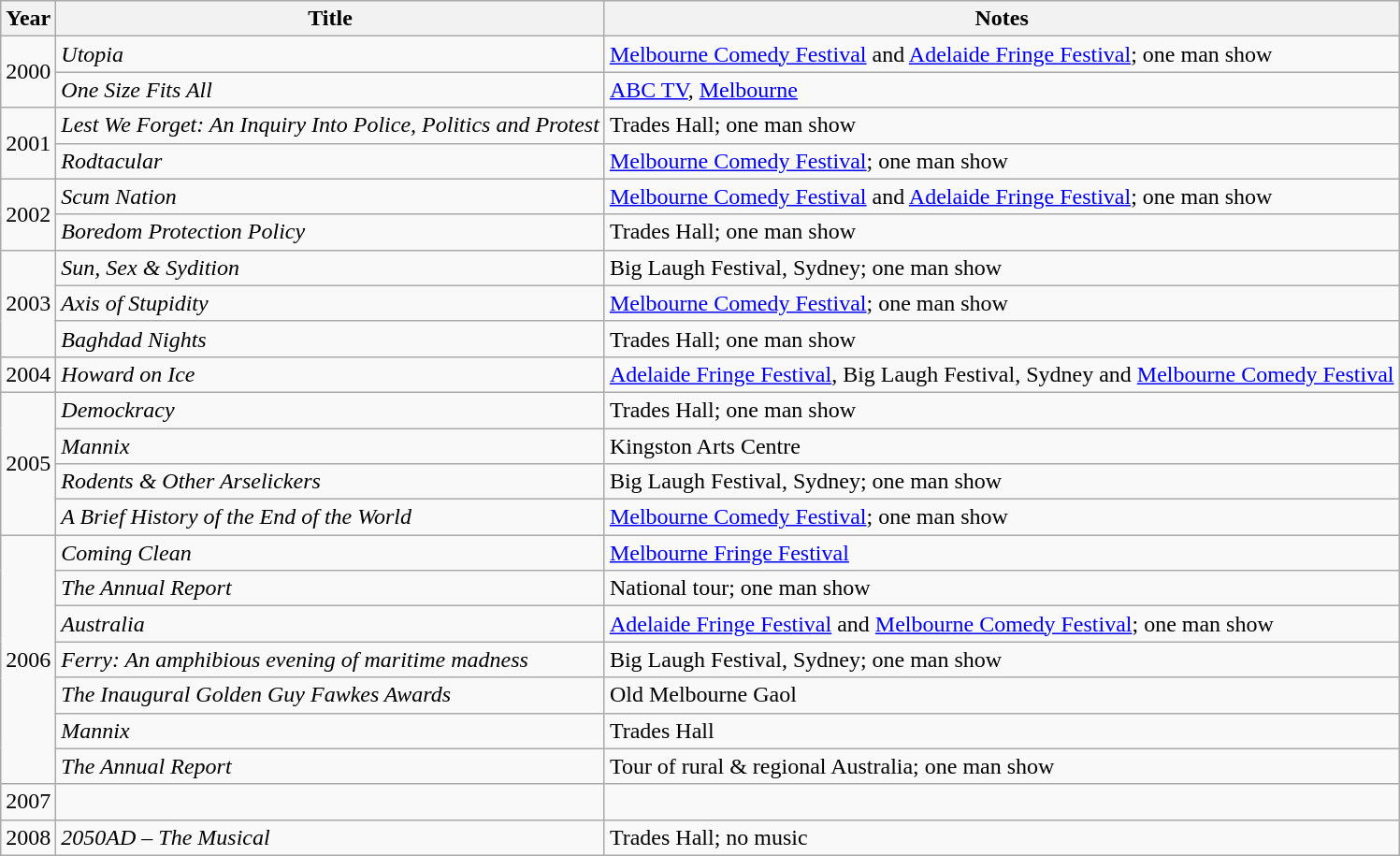<table class="wikitable">
<tr>
<th>Year</th>
<th>Title</th>
<th>Notes</th>
</tr>
<tr>
<td rowspan="2">2000</td>
<td><em>Utopia</em></td>
<td><a href='#'>Melbourne Comedy Festival</a> and <a href='#'>Adelaide Fringe Festival</a>; one man show</td>
</tr>
<tr>
<td><em>One Size Fits All</em></td>
<td><a href='#'>ABC TV</a>, <a href='#'>Melbourne</a></td>
</tr>
<tr>
<td rowspan="2">2001</td>
<td><em>Lest We Forget: An Inquiry Into Police, Politics and Protest</em></td>
<td>Trades Hall; one man show</td>
</tr>
<tr>
<td><em>Rodtacular</em></td>
<td><a href='#'>Melbourne Comedy Festival</a>; one man show</td>
</tr>
<tr>
<td rowspan="2">2002</td>
<td><em>Scum Nation</em></td>
<td><a href='#'>Melbourne Comedy Festival</a> and <a href='#'>Adelaide Fringe Festival</a>; one man show</td>
</tr>
<tr>
<td><em>Boredom Protection Policy</em></td>
<td>Trades Hall; one man show</td>
</tr>
<tr>
<td rowspan="3">2003</td>
<td><em>Sun, Sex & Sydition</em></td>
<td>Big Laugh Festival, Sydney; one man show</td>
</tr>
<tr>
<td><em>Axis of Stupidity</em></td>
<td><a href='#'>Melbourne Comedy Festival</a>; one man show</td>
</tr>
<tr>
<td><em>Baghdad Nights</em></td>
<td>Trades Hall; one man show</td>
</tr>
<tr>
<td>2004</td>
<td><em>Howard on Ice</em></td>
<td><a href='#'>Adelaide Fringe Festival</a>, Big Laugh Festival, Sydney and <a href='#'>Melbourne Comedy Festival</a></td>
</tr>
<tr>
<td rowspan="4">2005</td>
<td><em>Demockracy</em></td>
<td>Trades Hall; one man show</td>
</tr>
<tr>
<td><em>Mannix</em></td>
<td>Kingston Arts Centre</td>
</tr>
<tr>
<td><em>Rodents & Other Arselickers</em></td>
<td>Big Laugh Festival, Sydney; one man show</td>
</tr>
<tr>
<td><em>A Brief History of the End of the World</em></td>
<td><a href='#'>Melbourne Comedy Festival</a>; one man show</td>
</tr>
<tr>
<td rowspan="7">2006</td>
<td><em>Coming Clean</em></td>
<td><a href='#'>Melbourne Fringe Festival</a></td>
</tr>
<tr>
<td><em>The Annual Report</em></td>
<td>National tour; one man show</td>
</tr>
<tr>
<td><em>Australia</em></td>
<td><a href='#'>Adelaide Fringe Festival</a> and <a href='#'>Melbourne Comedy Festival</a>; one man show</td>
</tr>
<tr>
<td><em>Ferry: An amphibious evening of maritime madness</em></td>
<td>Big Laugh Festival, Sydney; one man show</td>
</tr>
<tr>
<td><em>The Inaugural Golden Guy Fawkes Awards</em></td>
<td>Old Melbourne Gaol</td>
</tr>
<tr>
<td><em>Mannix</em></td>
<td>Trades Hall</td>
</tr>
<tr>
<td><em>The Annual Report</em></td>
<td>Tour of rural & regional Australia; one man show</td>
</tr>
<tr>
<td>2007</td>
<td></td>
<td></td>
</tr>
<tr>
<td>2008</td>
<td><em>2050AD – The Musical</em></td>
<td>Trades Hall; no music</td>
</tr>
</table>
